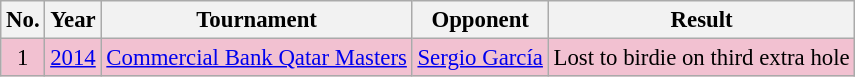<table class="wikitable" style="font-size:95%;">
<tr>
<th>No.</th>
<th>Year</th>
<th>Tournament</th>
<th>Opponent</th>
<th>Result</th>
</tr>
<tr style="background:#F2C1D1;">
<td align=center>1</td>
<td><a href='#'>2014</a></td>
<td><a href='#'>Commercial Bank Qatar Masters</a></td>
<td> <a href='#'>Sergio García</a></td>
<td>Lost to birdie on third extra hole</td>
</tr>
</table>
